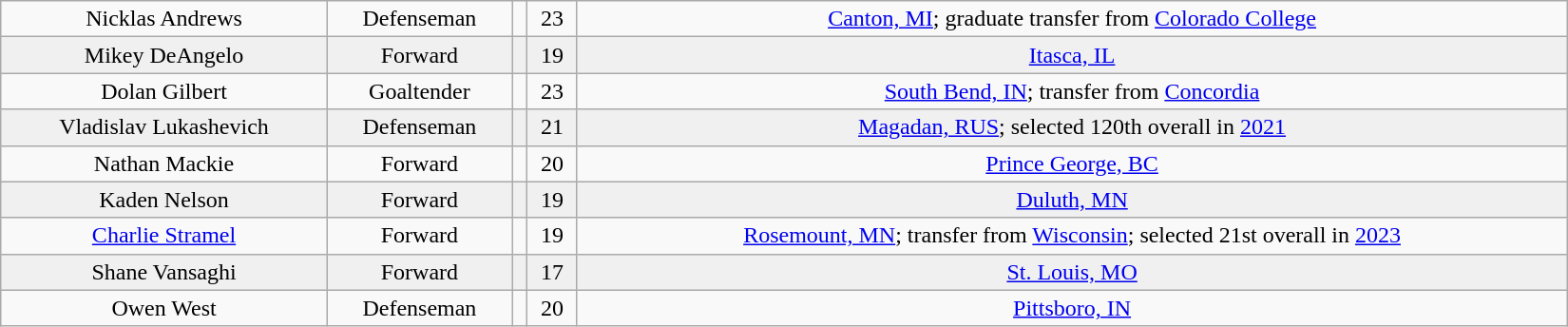<table class="wikitable" width=1100>
<tr align="center" bgcolor="">
<td>Nicklas Andrews</td>
<td>Defenseman</td>
<td></td>
<td>23</td>
<td><a href='#'>Canton, MI</a>; graduate transfer from <a href='#'>Colorado College</a></td>
</tr>
<tr align="center" bgcolor="f0f0f0">
<td>Mikey DeAngelo</td>
<td>Forward</td>
<td></td>
<td>19</td>
<td><a href='#'>Itasca, IL</a></td>
</tr>
<tr align="center" bgcolor="">
<td>Dolan Gilbert</td>
<td>Goaltender</td>
<td></td>
<td>23</td>
<td><a href='#'>South Bend, IN</a>; transfer from <a href='#'>Concordia</a></td>
</tr>
<tr align="center" bgcolor="f0f0f0">
<td>Vladislav Lukashevich</td>
<td>Defenseman</td>
<td></td>
<td>21</td>
<td><a href='#'>Magadan, RUS</a>; selected 120th overall in <a href='#'>2021</a></td>
</tr>
<tr align="center" bgcolor="">
<td>Nathan Mackie</td>
<td>Forward</td>
<td></td>
<td>20</td>
<td><a href='#'>Prince George, BC</a></td>
</tr>
<tr align="center" bgcolor="f0f0f0">
<td>Kaden Nelson</td>
<td>Forward</td>
<td></td>
<td>19</td>
<td><a href='#'>Duluth, MN</a></td>
</tr>
<tr align="center" bgcolor="">
<td><a href='#'>Charlie Stramel</a></td>
<td>Forward</td>
<td></td>
<td>19</td>
<td><a href='#'>Rosemount, MN</a>; transfer from <a href='#'>Wisconsin</a>; selected 21st overall in <a href='#'>2023</a></td>
</tr>
<tr align="center" bgcolor="f0f0f0">
<td>Shane Vansaghi</td>
<td>Forward</td>
<td></td>
<td>17</td>
<td><a href='#'>St. Louis, MO</a></td>
</tr>
<tr align="center" bgcolor="">
<td>Owen West</td>
<td>Defenseman</td>
<td></td>
<td>20</td>
<td><a href='#'>Pittsboro, IN</a></td>
</tr>
</table>
